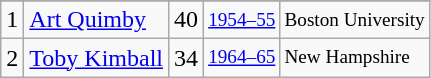<table class="wikitable">
<tr>
</tr>
<tr>
<td>1</td>
<td><a href='#'>Art Quimby</a></td>
<td>40</td>
<td style="font-size:80%;"><a href='#'>1954–55</a></td>
<td style="font-size:80%;">Boston University</td>
</tr>
<tr>
<td>2</td>
<td><a href='#'>Toby Kimball</a></td>
<td>34</td>
<td style="font-size:80%;"><a href='#'>1964–65</a></td>
<td style="font-size:80%;">New Hampshire</td>
</tr>
</table>
